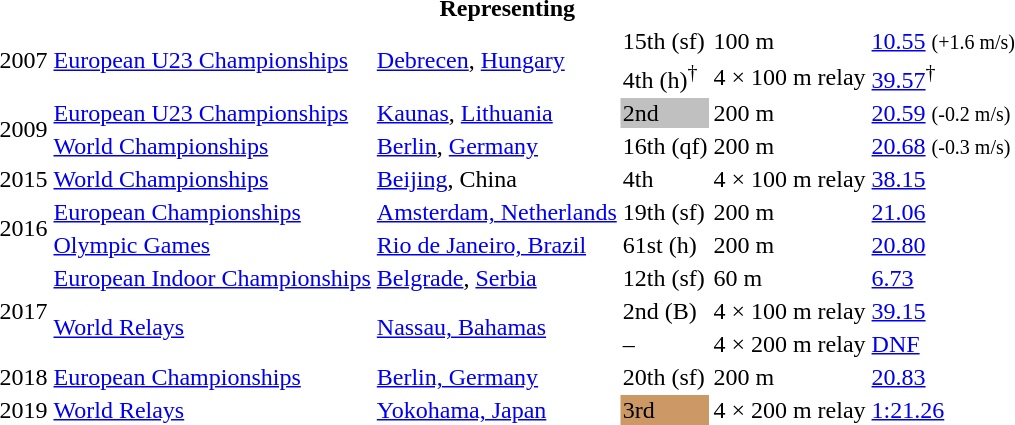<table>
<tr>
<th colspan="6">Representing </th>
</tr>
<tr>
<td rowspan=2>2007</td>
<td rowspan=2><a href='#'>European U23 Championships</a></td>
<td rowspan=2><a href='#'>Debrecen</a>, <a href='#'>Hungary</a></td>
<td>15th (sf)</td>
<td>100 m</td>
<td><a href='#'>10.55</a> <small>(+1.6 m/s)</small></td>
</tr>
<tr>
<td>4th (h)<sup>†</sup></td>
<td>4 × 100 m relay</td>
<td><a href='#'>39.57</a><sup>†</sup></td>
</tr>
<tr>
<td rowspan=2>2009</td>
<td><a href='#'>European U23 Championships</a></td>
<td><a href='#'>Kaunas</a>, <a href='#'>Lithuania</a></td>
<td bgcolor=silver>2nd</td>
<td>200 m</td>
<td><a href='#'>20.59</a> <small>(-0.2 m/s)</small></td>
</tr>
<tr>
<td rowspan=1><a href='#'>World Championships</a></td>
<td rowspan=1><a href='#'>Berlin</a>, <a href='#'>Germany</a></td>
<td>16th (qf)</td>
<td>200 m</td>
<td><a href='#'>20.68</a> <small>(-0.3 m/s)</small></td>
</tr>
<tr>
<td>2015</td>
<td><a href='#'>World Championships</a></td>
<td><a href='#'>Beijing</a>, China</td>
<td>4th</td>
<td>4 × 100 m relay</td>
<td><a href='#'>38.15</a></td>
</tr>
<tr>
<td rowspan=2>2016</td>
<td><a href='#'>European Championships</a></td>
<td><a href='#'>Amsterdam, Netherlands</a></td>
<td>19th (sf)</td>
<td>200 m</td>
<td><a href='#'>21.06</a></td>
</tr>
<tr>
<td><a href='#'>Olympic Games</a></td>
<td><a href='#'>Rio de Janeiro, Brazil</a></td>
<td>61st (h)</td>
<td>200 m</td>
<td><a href='#'>20.80</a></td>
</tr>
<tr>
<td rowspan=3>2017</td>
<td><a href='#'>European Indoor Championships</a></td>
<td><a href='#'>Belgrade</a>, <a href='#'>Serbia</a></td>
<td>12th (sf)</td>
<td>60 m</td>
<td><a href='#'>6.73</a></td>
</tr>
<tr>
<td rowspan=2><a href='#'>World Relays</a></td>
<td rowspan=2><a href='#'>Nassau, Bahamas</a></td>
<td>2nd (B)</td>
<td>4 × 100 m relay</td>
<td><a href='#'>39.15</a></td>
</tr>
<tr>
<td>–</td>
<td>4 × 200 m relay</td>
<td><a href='#'>DNF</a></td>
</tr>
<tr>
<td>2018</td>
<td><a href='#'>European Championships</a></td>
<td><a href='#'>Berlin, Germany</a></td>
<td>20th (sf)</td>
<td>200 m</td>
<td><a href='#'>20.83</a></td>
</tr>
<tr>
<td>2019</td>
<td><a href='#'>World Relays</a></td>
<td><a href='#'>Yokohama, Japan</a></td>
<td bgcolor=cc9966>3rd</td>
<td>4 × 200 m relay</td>
<td><a href='#'>1:21.26</a></td>
</tr>
</table>
